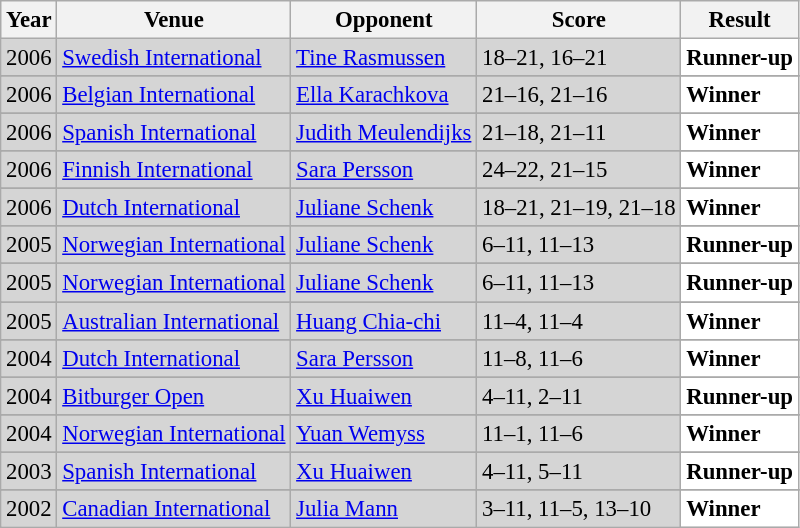<table class="sortable wikitable" style="font-size: 95%;">
<tr>
<th>Year</th>
<th>Venue</th>
<th>Opponent</th>
<th>Score</th>
<th>Result</th>
</tr>
<tr style="background:#D5D5D5">
<td align="center">2006</td>
<td align="left"><a href='#'>Swedish International</a></td>
<td align="left"> <a href='#'>Tine Rasmussen</a></td>
<td align="left">18–21, 16–21</td>
<td style="text-align:left; background:white"> <strong>Runner-up</strong></td>
</tr>
<tr>
</tr>
<tr style="background:#D5D5D5">
<td align="center">2006</td>
<td align="left"><a href='#'>Belgian International</a></td>
<td align="left"> <a href='#'>Ella Karachkova</a></td>
<td align="left">21–16, 21–16</td>
<td style="text-align:left; background:white"> <strong>Winner</strong></td>
</tr>
<tr>
</tr>
<tr style="background:#D5D5D5">
<td align="center">2006</td>
<td align="left"><a href='#'>Spanish International</a></td>
<td align="left"> <a href='#'>Judith Meulendijks</a></td>
<td align="left">21–18, 21–11</td>
<td style="text-align:left; background:white"> <strong>Winner</strong></td>
</tr>
<tr>
</tr>
<tr style="background:#D5D5D5">
<td align="center">2006</td>
<td align="left"><a href='#'>Finnish International</a></td>
<td align="left"> <a href='#'>Sara Persson</a></td>
<td align="left">24–22, 21–15</td>
<td style="text-align:left; background:white"> <strong>Winner</strong></td>
</tr>
<tr>
</tr>
<tr style="background:#D5D5D5">
<td align="center">2006</td>
<td align="left"><a href='#'>Dutch International</a></td>
<td align="left"> <a href='#'>Juliane Schenk</a></td>
<td align="left">18–21, 21–19, 21–18</td>
<td style="text-align:left; background:white"> <strong>Winner</strong></td>
</tr>
<tr>
</tr>
<tr style="background:#D5D5D5">
<td align="center">2005</td>
<td align="left"><a href='#'>Norwegian International</a></td>
<td align="left"> <a href='#'>Juliane Schenk</a></td>
<td align="left">6–11, 11–13</td>
<td style="text-align:left; background:white"> <strong>Runner-up</strong></td>
</tr>
<tr>
</tr>
<tr style="background:#D5D5D5">
<td align="center">2005</td>
<td align="left"><a href='#'>Norwegian International</a></td>
<td align="left"> <a href='#'>Juliane Schenk</a></td>
<td align="left">6–11, 11–13</td>
<td style="text-align:left; background:white"> <strong>Runner-up</strong></td>
</tr>
<tr>
</tr>
<tr style="background:#D5D5D5">
<td align="center">2005</td>
<td align="left"><a href='#'>Australian International</a></td>
<td align="left"> <a href='#'>Huang Chia-chi</a></td>
<td align="left">11–4, 11–4</td>
<td style="text-align:left; background:white"> <strong>Winner</strong></td>
</tr>
<tr>
</tr>
<tr style="background:#D5D5D5">
<td align="center">2004</td>
<td align="left"><a href='#'>Dutch International</a></td>
<td align="left"> <a href='#'>Sara Persson</a></td>
<td align="left">11–8, 11–6</td>
<td style="text-align:left; background:white"> <strong>Winner</strong></td>
</tr>
<tr>
</tr>
<tr style="background:#D5D5D5">
<td align="center">2004</td>
<td align="left"><a href='#'>Bitburger Open</a></td>
<td align="left"> <a href='#'>Xu Huaiwen</a></td>
<td align="left">4–11, 2–11</td>
<td style="text-align:left; background:white"> <strong>Runner-up</strong></td>
</tr>
<tr>
</tr>
<tr style="background:#D5D5D5">
<td align="center">2004</td>
<td align="left"><a href='#'>Norwegian International</a></td>
<td align="left"> <a href='#'>Yuan Wemyss</a></td>
<td align="left">11–1, 11–6</td>
<td style="text-align:left; background:white"> <strong>Winner</strong></td>
</tr>
<tr>
</tr>
<tr style="background:#D5D5D5">
<td align="center">2003</td>
<td align="left"><a href='#'>Spanish International</a></td>
<td align="left"> <a href='#'>Xu Huaiwen</a></td>
<td align="left">4–11, 5–11</td>
<td style="text-align:left; background:white"> <strong>Runner-up</strong></td>
</tr>
<tr>
</tr>
<tr style="background:#D5D5D5">
<td align="center">2002</td>
<td align="left"><a href='#'>Canadian International</a></td>
<td align="left"> <a href='#'>Julia Mann</a></td>
<td align="left">3–11, 11–5, 13–10</td>
<td style="text-align:left; background:white"> <strong>Winner</strong></td>
</tr>
</table>
